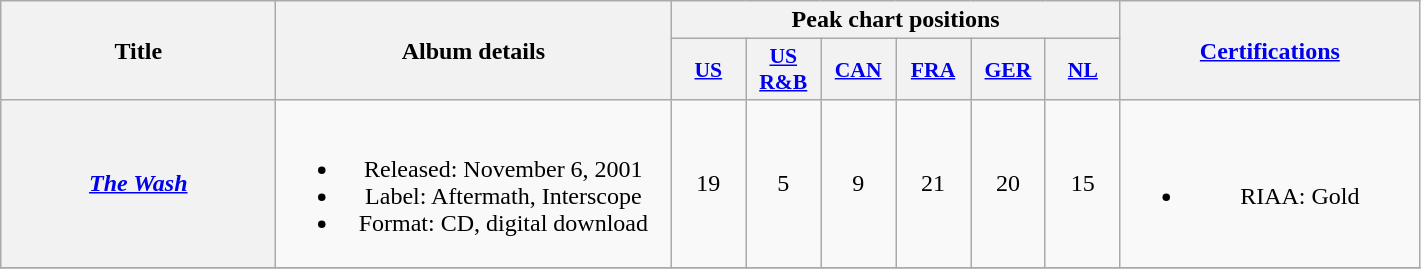<table class="wikitable plainrowheaders" style="text-align:center;">
<tr>
<th scope="col" rowspan="2" style="width:11em;">Title</th>
<th scope="col" rowspan="2" style="width:16em;">Album details</th>
<th scope="col" colspan="6">Peak chart positions</th>
<th scope="col" rowspan="2" style="width:12em;"><a href='#'>Certifications</a></th>
</tr>
<tr>
<th style="width:3em;font-size:90%;"><a href='#'>US</a><br></th>
<th style="width:3em;font-size:90%;"><a href='#'>US<br>R&B</a><br></th>
<th style="width:3em;font-size:90%;"><a href='#'>CAN</a><br></th>
<th style="width:3em;font-size:90%;"><a href='#'>FRA</a><br></th>
<th style="width:3em;font-size:90%;"><a href='#'>GER</a><br></th>
<th style="width:3em;font-size:90%;"><a href='#'>NL</a><br></th>
</tr>
<tr>
<th scope="row"><em><a href='#'>The Wash</a></em></th>
<td><br><ul><li>Released: November 6, 2001</li><li>Label: Aftermath, Interscope</li><li>Format: CD, digital download</li></ul></td>
<td>19</td>
<td>5</td>
<td>9</td>
<td>21</td>
<td>20</td>
<td>15</td>
<td><br><ul><li>RIAA: Gold</li></ul></td>
</tr>
<tr>
</tr>
</table>
